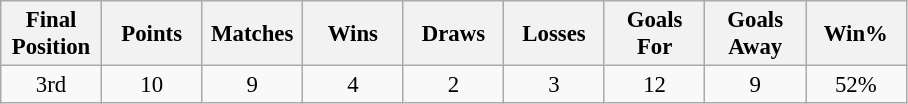<table class="wikitable" style="font-size: 95%; text-align: center;">
<tr>
<th width=60>Final Position</th>
<th width=60>Points</th>
<th width=60>Matches</th>
<th width=60>Wins</th>
<th width=60>Draws</th>
<th width=60>Losses</th>
<th width=60>Goals For</th>
<th width=60>Goals Away</th>
<th width=60>Win%</th>
</tr>
<tr>
<td>3rd</td>
<td>10</td>
<td>9</td>
<td>4</td>
<td>2</td>
<td>3</td>
<td>12</td>
<td>9</td>
<td>52%</td>
</tr>
</table>
